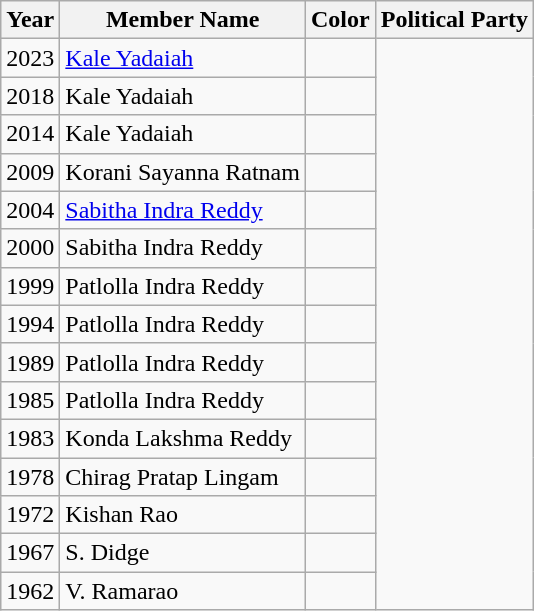<table class="wikitable sortable">
<tr>
<th>Year</th>
<th>Member Name</th>
<th>Color</th>
<th>Political Party</th>
</tr>
<tr>
<td>2023</td>
<td><a href='#'>Kale Yadaiah</a></td>
<td></td>
</tr>
<tr>
<td>2018</td>
<td>Kale Yadaiah</td>
<td></td>
</tr>
<tr>
<td>2014</td>
<td>Kale Yadaiah</td>
<td></td>
</tr>
<tr>
<td>2009</td>
<td>Korani Sayanna Ratnam</td>
<td></td>
</tr>
<tr>
<td>2004</td>
<td><a href='#'>Sabitha Indra Reddy</a></td>
<td></td>
</tr>
<tr>
<td>2000</td>
<td>Sabitha Indra Reddy</td>
<td></td>
</tr>
<tr>
<td>1999</td>
<td>Patlolla Indra Reddy</td>
<td></td>
</tr>
<tr>
<td>1994</td>
<td>Patlolla Indra Reddy</td>
<td></td>
</tr>
<tr>
<td>1989</td>
<td>Patlolla Indra Reddy</td>
<td></td>
</tr>
<tr>
<td>1985</td>
<td>Patlolla Indra Reddy</td>
<td></td>
</tr>
<tr>
<td>1983</td>
<td>Konda Lakshma Reddy</td>
<td></td>
</tr>
<tr>
<td>1978</td>
<td>Chirag Pratap Lingam</td>
<td></td>
</tr>
<tr>
<td>1972</td>
<td>Kishan Rao</td>
<td></td>
</tr>
<tr>
<td>1967</td>
<td>S. Didge</td>
<td></td>
</tr>
<tr>
<td>1962</td>
<td>V. Ramarao</td>
<td></td>
</tr>
</table>
